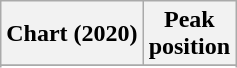<table class="wikitable sortable plainrowheaders" style="text-align:center;">
<tr>
<th>Chart (2020)</th>
<th>Peak <br> position</th>
</tr>
<tr>
</tr>
<tr>
</tr>
</table>
